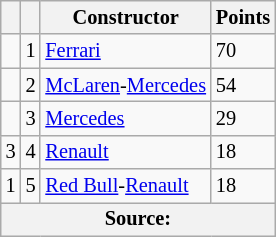<table class="wikitable" style="font-size: 85%;">
<tr>
<th></th>
<th></th>
<th>Constructor</th>
<th>Points</th>
</tr>
<tr>
<td></td>
<td align="center">1</td>
<td> <a href='#'>Ferrari</a></td>
<td>70</td>
</tr>
<tr>
<td></td>
<td align="center">2</td>
<td> <a href='#'>McLaren</a>-<a href='#'>Mercedes</a></td>
<td>54</td>
</tr>
<tr>
<td></td>
<td align="center">3</td>
<td> <a href='#'>Mercedes</a></td>
<td>29</td>
</tr>
<tr>
<td> 3</td>
<td align="center">4</td>
<td> <a href='#'>Renault</a></td>
<td>18</td>
</tr>
<tr>
<td> 1</td>
<td align="center">5</td>
<td> <a href='#'>Red Bull</a>-<a href='#'>Renault</a></td>
<td>18</td>
</tr>
<tr>
<th colspan=4>Source:</th>
</tr>
</table>
